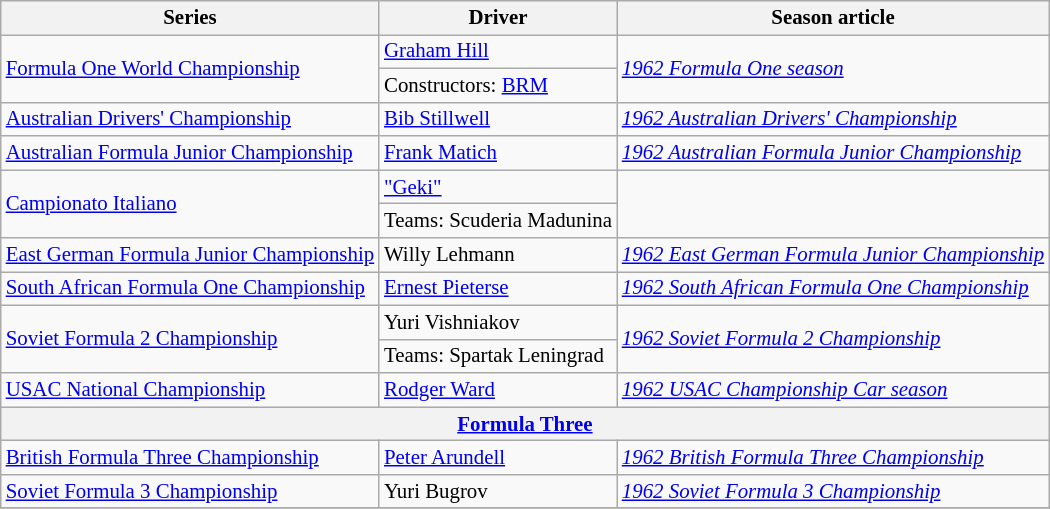<table class="wikitable" style="font-size: 87%;">
<tr>
<th>Series</th>
<th>Driver</th>
<th>Season article</th>
</tr>
<tr>
<td rowspan=2><a href='#'>Formula One World Championship</a></td>
<td> <a href='#'>Graham Hill</a></td>
<td rowspan=2><em><a href='#'>1962 Formula One season</a></em></td>
</tr>
<tr>
<td>Constructors:  <a href='#'>BRM</a></td>
</tr>
<tr>
<td><a href='#'>Australian Drivers' Championship</a></td>
<td> <a href='#'>Bib Stillwell</a></td>
<td><em><a href='#'>1962 Australian Drivers' Championship</a></em></td>
</tr>
<tr>
<td><a href='#'>Australian Formula Junior Championship</a></td>
<td> <a href='#'>Frank Matich</a></td>
<td><em><a href='#'>1962 Australian Formula Junior Championship</a></em></td>
</tr>
<tr>
<td rowspan="2"><a href='#'>Campionato Italiano</a></td>
<td> <a href='#'>"Geki"</a></td>
<td rowspan="2"></td>
</tr>
<tr>
<td>Teams:  Scuderia Madunina</td>
</tr>
<tr>
<td><a href='#'>East German Formula Junior Championship</a></td>
<td> Willy Lehmann</td>
<td><em><a href='#'>1962 East German Formula Junior Championship</a></em></td>
</tr>
<tr>
<td><a href='#'>South African Formula One Championship</a></td>
<td> <a href='#'>Ernest Pieterse</a></td>
<td><em><a href='#'>1962 South African Formula One Championship</a></em></td>
</tr>
<tr>
<td rowspan=2><a href='#'>Soviet Formula 2 Championship</a></td>
<td> Yuri Vishniakov</td>
<td rowspan=2><em><a href='#'>1962 Soviet Formula 2 Championship</a></em></td>
</tr>
<tr>
<td>Teams:  Spartak Leningrad</td>
</tr>
<tr>
<td><a href='#'>USAC National Championship</a></td>
<td> <a href='#'>Rodger Ward</a></td>
<td><em><a href='#'>1962 USAC Championship Car season</a></em></td>
</tr>
<tr>
<th colspan=3><a href='#'>Formula Three</a></th>
</tr>
<tr>
<td><a href='#'>British Formula Three Championship</a></td>
<td> <a href='#'>Peter Arundell</a></td>
<td><em><a href='#'>1962 British Formula Three Championship</a></em></td>
</tr>
<tr>
<td><a href='#'>Soviet Formula 3 Championship</a></td>
<td> Yuri Bugrov</td>
<td><em><a href='#'>1962 Soviet Formula 3 Championship</a></em></td>
</tr>
<tr>
</tr>
</table>
